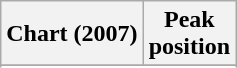<table class="wikitable sortable plainrowheaders" style="text-align:center">
<tr>
<th scope="col">Chart (2007)</th>
<th scope="col">Peak<br> position</th>
</tr>
<tr>
</tr>
<tr>
</tr>
<tr>
</tr>
<tr>
</tr>
<tr>
</tr>
</table>
